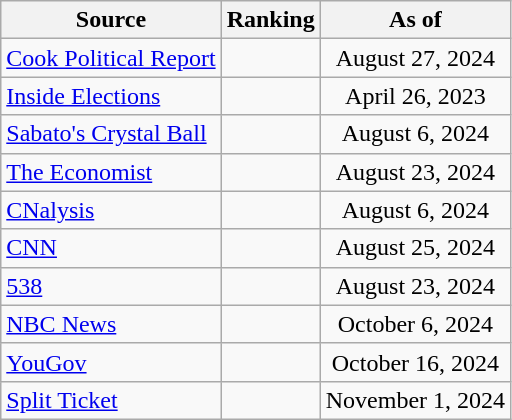<table class="wikitable" style="text-align:center">
<tr>
<th>Source</th>
<th>Ranking</th>
<th>As of</th>
</tr>
<tr>
<td align=left><a href='#'>Cook Political Report</a></td>
<td></td>
<td>August 27, 2024</td>
</tr>
<tr>
<td align=left><a href='#'>Inside Elections</a></td>
<td></td>
<td>April 26, 2023</td>
</tr>
<tr>
<td align=left><a href='#'>Sabato's Crystal Ball</a></td>
<td></td>
<td>August 6, 2024</td>
</tr>
<tr>
<td align=left><a href='#'>The Economist</a></td>
<td></td>
<td>August 23, 2024</td>
</tr>
<tr>
<td align=left><a href='#'>CNalysis</a></td>
<td></td>
<td>August 6, 2024</td>
</tr>
<tr>
<td align=left><a href='#'>CNN</a></td>
<td></td>
<td>August 25, 2024</td>
</tr>
<tr>
<td align="left"><a href='#'>538</a></td>
<td></td>
<td>August 23, 2024</td>
</tr>
<tr>
<td align="left"><a href='#'>NBC News</a></td>
<td></td>
<td>October 6, 2024</td>
</tr>
<tr>
<td align="left"><a href='#'>YouGov</a></td>
<td></td>
<td>October 16, 2024</td>
</tr>
<tr>
<td align="left"><a href='#'>Split Ticket</a></td>
<td></td>
<td>November 1, 2024</td>
</tr>
</table>
